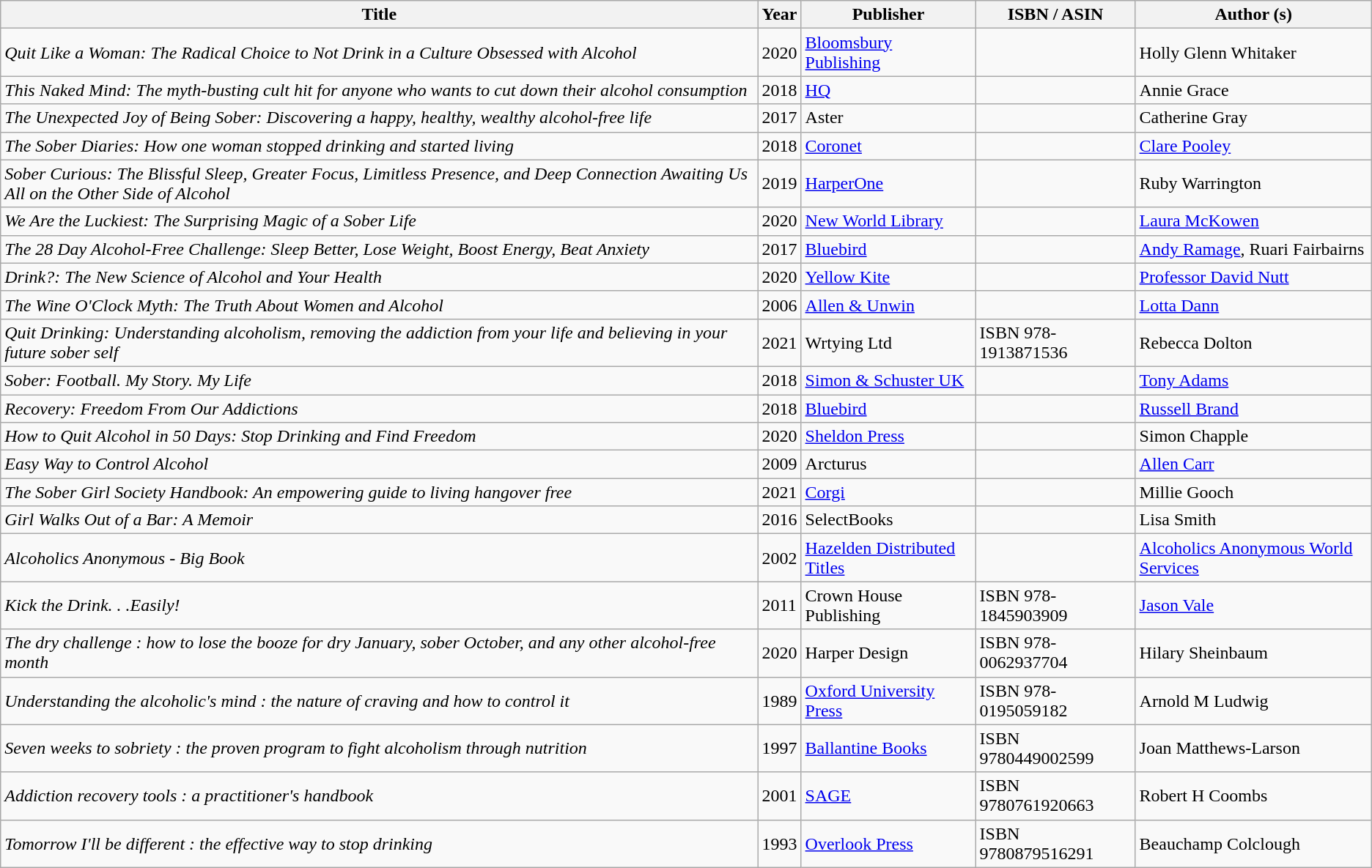<table class="wikitable sortable">
<tr>
<th>Title</th>
<th>Year</th>
<th>Publisher</th>
<th>ISBN / ASIN</th>
<th>Author (s)</th>
</tr>
<tr>
<td><em>Quit Like a Woman: The Radical Choice to Not Drink in a Culture Obsessed with Alcohol</em></td>
<td>2020</td>
<td><a href='#'>Bloomsbury Publishing</a></td>
<td></td>
<td>Holly Glenn Whitaker</td>
</tr>
<tr>
<td><em>This Naked Mind: The myth-busting cult hit for anyone who wants to cut down their alcohol consumption</em></td>
<td>2018</td>
<td><a href='#'>HQ</a></td>
<td></td>
<td>Annie Grace</td>
</tr>
<tr>
<td><em>The Unexpected Joy of Being Sober: Discovering a happy, healthy, wealthy alcohol-free life</em></td>
<td>2017</td>
<td>Aster</td>
<td></td>
<td>Catherine Gray</td>
</tr>
<tr>
<td><em>The Sober Diaries: How one woman stopped drinking and started living</em></td>
<td>2018</td>
<td><a href='#'>Coronet</a></td>
<td></td>
<td><a href='#'>Clare Pooley</a></td>
</tr>
<tr>
<td><em>Sober Curious: The Blissful Sleep, Greater Focus, Limitless Presence, and Deep Connection Awaiting Us All on the Other Side of Alcohol</em></td>
<td>2019</td>
<td><a href='#'>HarperOne</a></td>
<td></td>
<td>Ruby Warrington</td>
</tr>
<tr>
<td><em>We Are the Luckiest: The Surprising Magic of a Sober Life</em></td>
<td>2020</td>
<td><a href='#'>New World Library</a></td>
<td></td>
<td><a href='#'>Laura McKowen</a></td>
</tr>
<tr>
<td><em>The 28 Day Alcohol-Free Challenge: Sleep Better, Lose Weight, Boost Energy, Beat Anxiety</em></td>
<td>2017</td>
<td><a href='#'>Bluebird</a></td>
<td></td>
<td><a href='#'>Andy Ramage</a>, Ruari Fairbairns</td>
</tr>
<tr>
<td><em>Drink?: The New Science of Alcohol and Your Health</em></td>
<td>2020</td>
<td><a href='#'>Yellow Kite</a></td>
<td></td>
<td><a href='#'>Professor David Nutt</a></td>
</tr>
<tr>
<td><em>The Wine O'Clock Myth: The Truth About Women and Alcohol</em></td>
<td>2006</td>
<td><a href='#'>Allen & Unwin</a></td>
<td></td>
<td><a href='#'>Lotta Dann</a></td>
</tr>
<tr>
<td><em>Quit Drinking: Understanding alcoholism, removing the addiction from your life and believing in your future sober self</em></td>
<td>2021</td>
<td>Wrtying Ltd</td>
<td>ISBN 978-1913871536</td>
<td>Rebecca Dolton</td>
</tr>
<tr>
<td><em>Sober: Football. My Story. My Life</em></td>
<td>2018</td>
<td><a href='#'>Simon & Schuster UK</a></td>
<td></td>
<td><a href='#'>Tony Adams</a></td>
</tr>
<tr>
<td><em>Recovery: Freedom From Our Addictions</em></td>
<td>2018</td>
<td><a href='#'>Bluebird</a></td>
<td></td>
<td><a href='#'>Russell Brand</a></td>
</tr>
<tr>
<td><em>How to Quit Alcohol in 50 Days: Stop Drinking and Find Freedom</em></td>
<td>2020</td>
<td><a href='#'>Sheldon Press</a></td>
<td></td>
<td>Simon Chapple</td>
</tr>
<tr>
<td><em>Easy Way to Control Alcohol</em></td>
<td>2009</td>
<td>Arcturus</td>
<td></td>
<td><a href='#'>Allen Carr</a></td>
</tr>
<tr>
<td><em>The Sober Girl Society Handbook: An empowering guide to living hangover free</em></td>
<td>2021</td>
<td><a href='#'>Corgi</a></td>
<td></td>
<td>Millie Gooch</td>
</tr>
<tr>
<td><em>Girl Walks Out of a Bar: A Memoir</em></td>
<td>2016</td>
<td>SelectBooks</td>
<td></td>
<td>Lisa Smith</td>
</tr>
<tr>
<td><em>Alcoholics Anonymous - Big Book</em></td>
<td>2002</td>
<td><a href='#'>Hazelden Distributed Titles</a></td>
<td></td>
<td><a href='#'>Alcoholics Anonymous World Services</a></td>
</tr>
<tr>
<td><em>Kick the Drink. . .Easily!</em></td>
<td>2011</td>
<td>Crown House Publishing</td>
<td>ISBN 978-1845903909</td>
<td><a href='#'>Jason Vale</a></td>
</tr>
<tr>
<td><em>The dry challenge : how to lose the booze for dry January, sober October, and any other alcohol-free month</em></td>
<td>2020</td>
<td>Harper Design</td>
<td>ISBN 978-0062937704</td>
<td>Hilary Sheinbaum</td>
</tr>
<tr>
<td><em>Understanding the alcoholic's mind : the nature of craving and how to control it</em></td>
<td>1989</td>
<td><a href='#'>Oxford University Press</a></td>
<td>ISBN 978-0195059182</td>
<td>Arnold M Ludwig</td>
</tr>
<tr>
<td><em>Seven weeks to sobriety : the proven program to fight alcoholism through nutrition</em></td>
<td>1997</td>
<td><a href='#'>Ballantine Books</a></td>
<td>ISBN 9780449002599</td>
<td>Joan Matthews-Larson</td>
</tr>
<tr>
<td><em>Addiction recovery tools : a practitioner's handbook</em></td>
<td>2001</td>
<td><a href='#'>SAGE</a></td>
<td>ISBN 9780761920663</td>
<td>Robert H Coombs</td>
</tr>
<tr>
<td><em>Tomorrow I'll be different : the effective way to stop drinking</em></td>
<td>1993</td>
<td><a href='#'>Overlook Press</a></td>
<td>ISBN 9780879516291</td>
<td>Beauchamp Colclough</td>
</tr>
</table>
